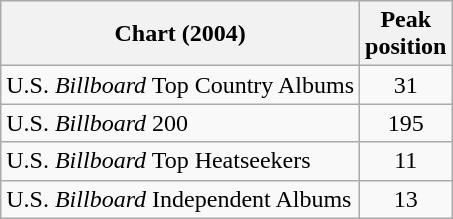<table class="wikitable">
<tr>
<th>Chart (2004)</th>
<th>Peak<br>position</th>
</tr>
<tr>
<td>U.S. <em>Billboard</em> Top Country Albums</td>
<td align="center">31</td>
</tr>
<tr>
<td>U.S. <em>Billboard</em> 200</td>
<td align="center">195</td>
</tr>
<tr>
<td>U.S. <em>Billboard</em> Top Heatseekers</td>
<td align="center">11</td>
</tr>
<tr>
<td>U.S. <em>Billboard</em> Independent Albums</td>
<td align="center">13</td>
</tr>
</table>
